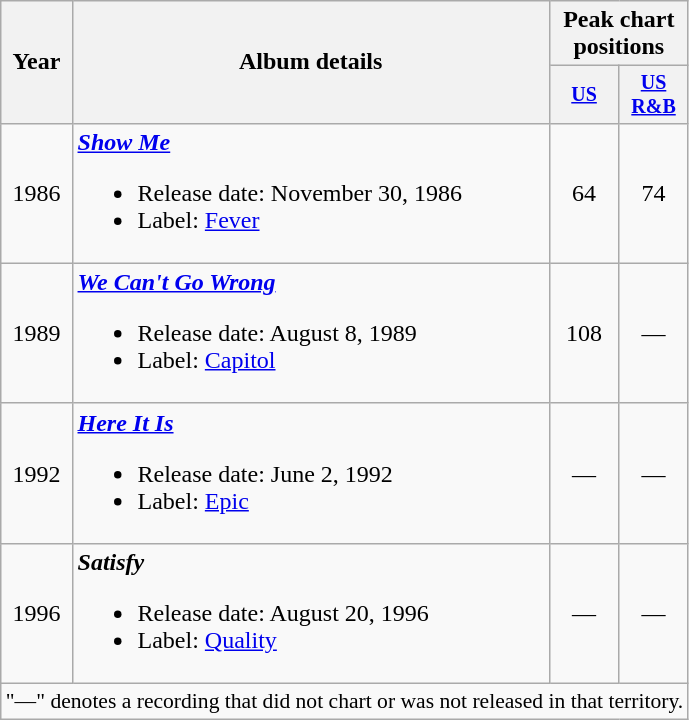<table class="wikitable" style="text-align:center;">
<tr>
<th rowspan=2>Year</th>
<th rowspan=2>Album details</th>
<th colspan=2>Peak chart positions</th>
</tr>
<tr style="font-size:smaller;">
<th width="40"><a href='#'>US</a><br></th>
<th width="40"><a href='#'>US<br>R&B</a><br></th>
</tr>
<tr>
<td>1986</td>
<td align=left><strong><em><a href='#'>Show Me</a></em></strong><br><ul><li>Release date: November 30, 1986</li><li>Label: <a href='#'>Fever</a></li></ul></td>
<td>64</td>
<td>74</td>
</tr>
<tr>
<td>1989</td>
<td align=left><strong><em><a href='#'>We Can't Go Wrong</a></em></strong><br><ul><li>Release date: August 8, 1989</li><li>Label: <a href='#'>Capitol</a></li></ul></td>
<td>108</td>
<td>—</td>
</tr>
<tr>
<td>1992</td>
<td align=left><strong><em><a href='#'>Here It Is</a></em></strong><br><ul><li>Release date: June 2, 1992</li><li>Label: <a href='#'>Epic</a></li></ul></td>
<td>—</td>
<td>—</td>
</tr>
<tr>
<td>1996</td>
<td align=left><strong><em>Satisfy</em></strong><br><ul><li>Release date: August 20, 1996</li><li>Label: <a href='#'>Quality</a></li></ul></td>
<td>—</td>
<td>—</td>
</tr>
<tr>
<td colspan=15 style="font-size:90%">"—" denotes a recording that did not chart or was not released in that territory.</td>
</tr>
</table>
